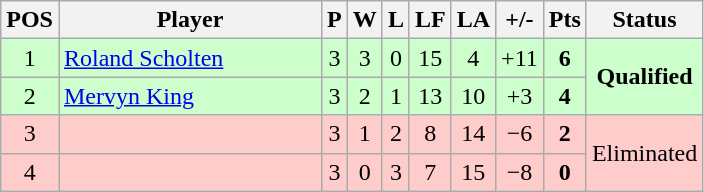<table class="wikitable" style="text-align:center; margin: 1em auto 1em auto, align:left">
<tr>
<th width=20>POS</th>
<th width=168>Player</th>
<th width=3>P</th>
<th width=3>W</th>
<th width=3>L</th>
<th width=20>LF</th>
<th width=20>LA</th>
<th width=20>+/-</th>
<th width=20>Pts</th>
<th width=70>Status</th>
</tr>
<tr style="background:#CCFFCC;">
<td>1</td>
<td style="text-align:left;"> <a href='#'>Roland Scholten</a></td>
<td>3</td>
<td>3</td>
<td>0</td>
<td>15</td>
<td>4</td>
<td>+11</td>
<td><strong>6</strong></td>
<td rowspan=2><strong>Qualified</strong></td>
</tr>
<tr style="background:#CCFFCC;">
<td>2</td>
<td style="text-align:left;"> <a href='#'>Mervyn King</a></td>
<td>3</td>
<td>2</td>
<td>1</td>
<td>13</td>
<td>10</td>
<td>+3</td>
<td><strong>4</strong></td>
</tr>
<tr style="background:#FFCCCC;">
<td>3</td>
<td style="text-align:left;"></td>
<td>3</td>
<td>1</td>
<td>2</td>
<td>8</td>
<td>14</td>
<td>−6</td>
<td><strong>2</strong></td>
<td rowspan=2>Eliminated</td>
</tr>
<tr style="background:#FFCCCC;">
<td>4</td>
<td style="text-align:left;"></td>
<td>3</td>
<td>0</td>
<td>3</td>
<td>7</td>
<td>15</td>
<td>−8</td>
<td><strong>0</strong></td>
</tr>
</table>
